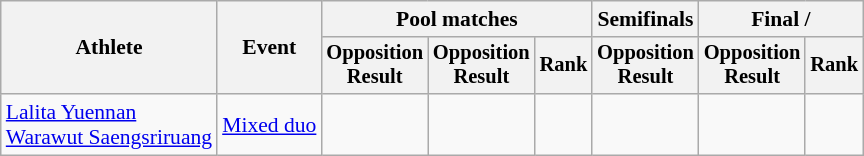<table class="wikitable" style="font-size:90%">
<tr>
<th rowspan="2">Athlete</th>
<th rowspan="2">Event</th>
<th colspan="3">Pool matches</th>
<th>Semifinals</th>
<th colspan=2>Final / </th>
</tr>
<tr style="font-size:95%">
<th>Opposition<br>Result</th>
<th>Opposition<br>Result</th>
<th>Rank</th>
<th>Opposition<br>Result</th>
<th>Opposition<br>Result</th>
<th>Rank</th>
</tr>
<tr align=center>
<td align=left><a href='#'>Lalita Yuennan</a> <br><a href='#'>Warawut Saengsriruang</a></td>
<td align=left><a href='#'>Mixed duo</a></td>
<td></td>
<td></td>
<td></td>
<td></td>
<td></td>
<td></td>
</tr>
</table>
